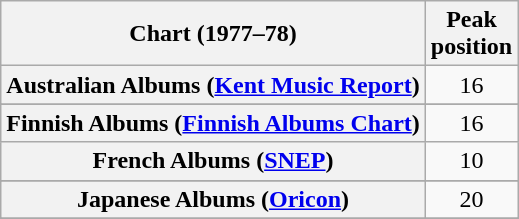<table class="wikitable sortable plainrowheaders" style="text-align:center">
<tr>
<th scope="col">Chart (1977–78)</th>
<th scope="col">Peak<br> position</th>
</tr>
<tr>
<th scope="row">Australian Albums (<a href='#'>Kent Music Report</a>)</th>
<td align="center">16</td>
</tr>
<tr>
</tr>
<tr>
</tr>
<tr>
<th scope="row">Finnish Albums (<a href='#'>Finnish Albums Chart</a>)</th>
<td align="center">16</td>
</tr>
<tr>
<th scope="row">French Albums (<a href='#'>SNEP</a>)</th>
<td align="center">10</td>
</tr>
<tr>
</tr>
<tr>
<th scope="row">Japanese Albums (<a href='#'>Oricon</a>)</th>
<td align="center">20</td>
</tr>
<tr>
</tr>
<tr>
</tr>
<tr>
</tr>
<tr>
</tr>
<tr>
</tr>
</table>
